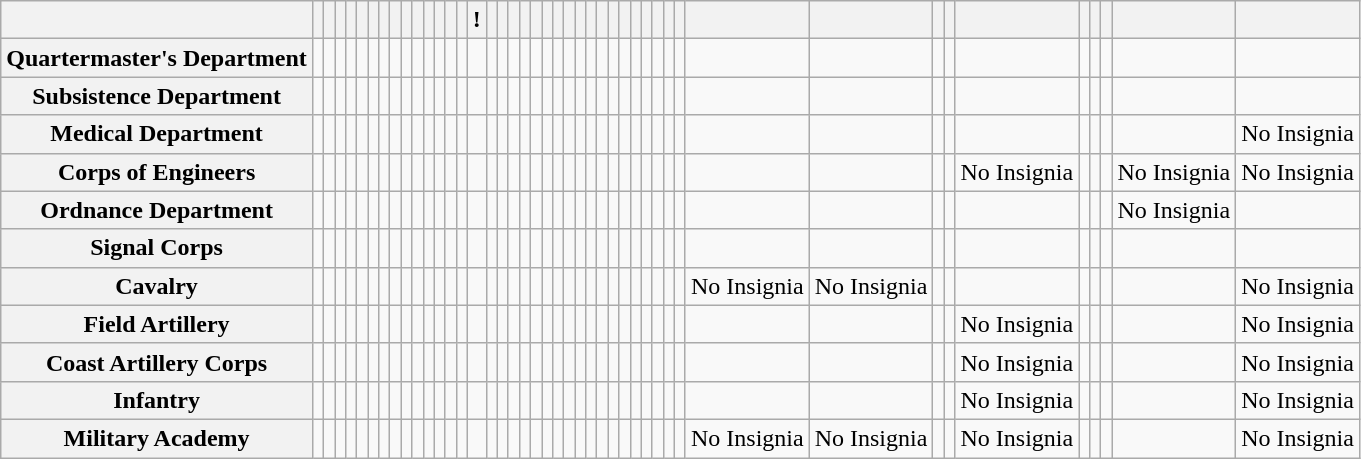<table Class="wikitable">
<tr style="text-align:center;">
<th></th>
<th><small></small></th>
<th><small></small></th>
<th><small></small></th>
<th><small></small></th>
<th><small></small></th>
<th><small></small></th>
<th><small></small></th>
<th><small></small></th>
<th><small></small></th>
<th><small></small></th>
<th><small></small></th>
<th><small></small></th>
<th><small></small></th>
<th><small></small></th>
<th>!<small></small></th>
<th><small></small></th>
<th><small></small></th>
<th><small></small></th>
<th><small></small></th>
<th><small></small></th>
<th><small></small></th>
<th><small></small></th>
<th><small></small></th>
<th><small></small></th>
<th><small></small></th>
<th><small></small></th>
<th><small></small></th>
<th><small></small></th>
<th><small></small></th>
<th><small></small></th>
<th><small></small></th>
<th><small></small></th>
<th><small></small></th>
<th><small></small></th>
<th><small></small></th>
<th><small></small></th>
<th><small></small></th>
<th><small></small></th>
<th><small></small></th>
<th><small></small></th>
<th><small></small></th>
<th><small></small></th>
<th><small></small></th>
</tr>
<tr>
<th>Quartermaster's Department</th>
<td></td>
<td></td>
<td></td>
<td></td>
<td></td>
<td></td>
<td></td>
<td></td>
<td></td>
<td></td>
<td></td>
<td></td>
<td></td>
<td></td>
<td></td>
<td></td>
<td></td>
<td></td>
<td></td>
<td></td>
<td></td>
<td></td>
<td></td>
<td></td>
<td></td>
<td></td>
<td></td>
<td></td>
<td></td>
<td></td>
<td></td>
<td></td>
<td></td>
<td></td>
<td></td>
<td></td>
<td></td>
<td></td>
<td></td>
<td></td>
<td></td>
<td></td>
<td></td>
</tr>
<tr>
<th>Subsistence Department</th>
<td></td>
<td></td>
<td></td>
<td></td>
<td></td>
<td></td>
<td></td>
<td></td>
<td></td>
<td></td>
<td></td>
<td></td>
<td></td>
<td></td>
<td></td>
<td></td>
<td></td>
<td></td>
<td></td>
<td></td>
<td></td>
<td></td>
<td></td>
<td></td>
<td></td>
<td></td>
<td></td>
<td></td>
<td></td>
<td></td>
<td></td>
<td></td>
<td></td>
<td></td>
<td></td>
<td></td>
<td></td>
<td></td>
<td></td>
<td></td>
<td></td>
<td></td>
<td></td>
</tr>
<tr>
<th>Medical Department</th>
<td></td>
<td></td>
<td></td>
<td></td>
<td></td>
<td></td>
<td></td>
<td></td>
<td></td>
<td></td>
<td></td>
<td></td>
<td></td>
<td></td>
<td></td>
<td></td>
<td></td>
<td></td>
<td></td>
<td></td>
<td></td>
<td></td>
<td></td>
<td></td>
<td></td>
<td></td>
<td></td>
<td></td>
<td></td>
<td></td>
<td></td>
<td></td>
<td></td>
<td></td>
<td></td>
<td></td>
<td></td>
<td></td>
<td></td>
<td></td>
<td></td>
<td></td>
<td>No Insignia</td>
</tr>
<tr>
<th>Corps of Engineers</th>
<td></td>
<td></td>
<td></td>
<td></td>
<td></td>
<td></td>
<td></td>
<td></td>
<td></td>
<td></td>
<td></td>
<td></td>
<td></td>
<td></td>
<td></td>
<td></td>
<td></td>
<td></td>
<td></td>
<td></td>
<td></td>
<td></td>
<td></td>
<td></td>
<td></td>
<td></td>
<td></td>
<td></td>
<td></td>
<td></td>
<td></td>
<td></td>
<td></td>
<td></td>
<td></td>
<td></td>
<td></td>
<td>No Insignia</td>
<td></td>
<td></td>
<td></td>
<td>No Insignia</td>
<td>No Insignia</td>
</tr>
<tr>
<th>Ordnance Department</th>
<td></td>
<td></td>
<td></td>
<td></td>
<td></td>
<td></td>
<td></td>
<td></td>
<td></td>
<td></td>
<td></td>
<td></td>
<td></td>
<td></td>
<td></td>
<td></td>
<td></td>
<td></td>
<td></td>
<td></td>
<td></td>
<td></td>
<td></td>
<td></td>
<td></td>
<td></td>
<td></td>
<td></td>
<td></td>
<td></td>
<td></td>
<td></td>
<td></td>
<td></td>
<td></td>
<td></td>
<td></td>
<td></td>
<td></td>
<td></td>
<td></td>
<td>No Insignia</td>
<td></td>
</tr>
<tr>
<th>Signal Corps</th>
<td></td>
<td></td>
<td></td>
<td></td>
<td></td>
<td></td>
<td></td>
<td></td>
<td></td>
<td></td>
<td></td>
<td></td>
<td></td>
<td></td>
<td></td>
<td></td>
<td></td>
<td></td>
<td></td>
<td></td>
<td></td>
<td></td>
<td></td>
<td></td>
<td></td>
<td></td>
<td></td>
<td></td>
<td></td>
<td></td>
<td></td>
<td></td>
<td></td>
<td></td>
<td></td>
<td></td>
<td></td>
<td></td>
<td></td>
<td></td>
<td></td>
<td></td>
<td></td>
</tr>
<tr>
<th>Cavalry</th>
<td></td>
<td></td>
<td></td>
<td></td>
<td></td>
<td></td>
<td></td>
<td></td>
<td></td>
<td></td>
<td></td>
<td></td>
<td></td>
<td></td>
<td></td>
<td></td>
<td></td>
<td></td>
<td></td>
<td></td>
<td></td>
<td></td>
<td></td>
<td></td>
<td></td>
<td></td>
<td></td>
<td></td>
<td></td>
<td></td>
<td></td>
<td></td>
<td></td>
<td>No Insignia</td>
<td>No Insignia</td>
<td></td>
<td></td>
<td></td>
<td></td>
<td></td>
<td></td>
<td></td>
<td>No Insignia</td>
</tr>
<tr>
<th>Field Artillery</th>
<td></td>
<td></td>
<td></td>
<td></td>
<td></td>
<td></td>
<td></td>
<td></td>
<td></td>
<td></td>
<td></td>
<td></td>
<td></td>
<td></td>
<td></td>
<td></td>
<td></td>
<td></td>
<td></td>
<td></td>
<td></td>
<td></td>
<td></td>
<td></td>
<td></td>
<td></td>
<td></td>
<td></td>
<td></td>
<td></td>
<td></td>
<td></td>
<td></td>
<td></td>
<td></td>
<td></td>
<td></td>
<td>No Insignia</td>
<td></td>
<td></td>
<td></td>
<td></td>
<td>No Insignia</td>
</tr>
<tr>
<th>Coast Artillery Corps</th>
<td></td>
<td></td>
<td></td>
<td></td>
<td></td>
<td></td>
<td></td>
<td></td>
<td></td>
<td></td>
<td></td>
<td></td>
<td></td>
<td></td>
<td></td>
<td></td>
<td></td>
<td></td>
<td></td>
<td></td>
<td></td>
<td></td>
<td></td>
<td></td>
<td></td>
<td></td>
<td></td>
<td></td>
<td></td>
<td></td>
<td></td>
<td></td>
<td></td>
<td></td>
<td></td>
<td></td>
<td></td>
<td>No Insignia</td>
<td></td>
<td></td>
<td></td>
<td></td>
<td>No Insignia</td>
</tr>
<tr>
<th>Infantry</th>
<td></td>
<td></td>
<td></td>
<td></td>
<td></td>
<td></td>
<td></td>
<td></td>
<td></td>
<td></td>
<td></td>
<td></td>
<td></td>
<td></td>
<td></td>
<td></td>
<td></td>
<td></td>
<td></td>
<td></td>
<td></td>
<td></td>
<td></td>
<td></td>
<td></td>
<td></td>
<td></td>
<td></td>
<td></td>
<td></td>
<td></td>
<td></td>
<td></td>
<td></td>
<td></td>
<td></td>
<td></td>
<td>No Insignia</td>
<td></td>
<td></td>
<td></td>
<td></td>
<td>No Insignia</td>
</tr>
<tr>
<th>Military Academy</th>
<td></td>
<td></td>
<td></td>
<td></td>
<td></td>
<td></td>
<td></td>
<td></td>
<td></td>
<td></td>
<td></td>
<td></td>
<td></td>
<td></td>
<td></td>
<td></td>
<td></td>
<td></td>
<td></td>
<td></td>
<td></td>
<td></td>
<td></td>
<td></td>
<td></td>
<td></td>
<td></td>
<td></td>
<td></td>
<td></td>
<td></td>
<td></td>
<td></td>
<td>No Insignia</td>
<td>No Insignia</td>
<td></td>
<td></td>
<td>No Insignia</td>
<td></td>
<td></td>
<td></td>
<td></td>
<td>No Insignia</td>
</tr>
</table>
